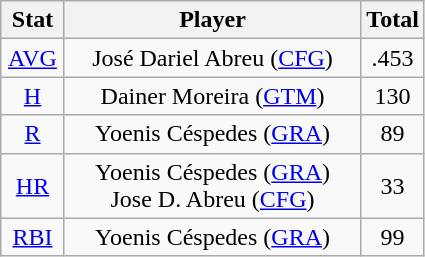<table class="wikitable" style="text-align:center;">
<tr>
<th width="15%">Stat</th>
<th>Player</th>
<th width="15%">Total</th>
</tr>
<tr>
<td><a href='#'>AVG</a></td>
<td>José Dariel Abreu (<a href='#'>CFG</a>)</td>
<td>.453</td>
</tr>
<tr>
<td><a href='#'>H</a></td>
<td>Dainer Moreira (<a href='#'>GTM</a>)</td>
<td>130</td>
</tr>
<tr>
<td><a href='#'>R</a></td>
<td>Yoenis Céspedes (<a href='#'>GRA</a>)</td>
<td>89</td>
</tr>
<tr>
<td><a href='#'>HR</a></td>
<td>Yoenis Céspedes (<a href='#'>GRA</a>)<br>Jose D. Abreu (<a href='#'>CFG</a>)</td>
<td>33</td>
</tr>
<tr>
<td><a href='#'>RBI</a></td>
<td>Yoenis Céspedes (<a href='#'>GRA</a>)</td>
<td>99</td>
</tr>
</table>
